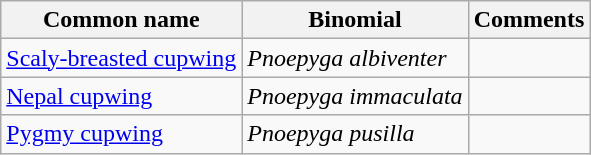<table class="wikitable">
<tr>
<th>Common name</th>
<th>Binomial</th>
<th>Comments</th>
</tr>
<tr>
<td><a href='#'>Scaly-breasted cupwing</a></td>
<td><em>Pnoepyga albiventer</em></td>
<td></td>
</tr>
<tr>
<td><a href='#'>Nepal cupwing</a></td>
<td><em>Pnoepyga immaculata</em></td>
<td></td>
</tr>
<tr>
<td><a href='#'>Pygmy cupwing</a></td>
<td><em>Pnoepyga pusilla</em></td>
<td></td>
</tr>
</table>
